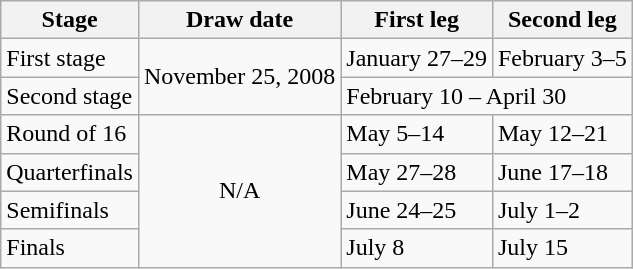<table class="wikitable">
<tr>
<th>Stage</th>
<th>Draw date</th>
<th>First leg</th>
<th>Second leg</th>
</tr>
<tr>
<td>First stage</td>
<td rowspan="2">November 25, 2008</td>
<td>January 27–29</td>
<td>February 3–5</td>
</tr>
<tr>
<td>Second stage</td>
<td colspan="2">February 10 – April 30</td>
</tr>
<tr>
<td>Round of 16</td>
<td rowspan="4" align=center>N/A</td>
<td>May 5–14</td>
<td>May 12–21</td>
</tr>
<tr>
<td>Quarterfinals</td>
<td>May 27–28</td>
<td>June 17–18</td>
</tr>
<tr>
<td>Semifinals</td>
<td>June 24–25</td>
<td>July 1–2</td>
</tr>
<tr>
<td>Finals</td>
<td>July 8</td>
<td>July 15</td>
</tr>
</table>
